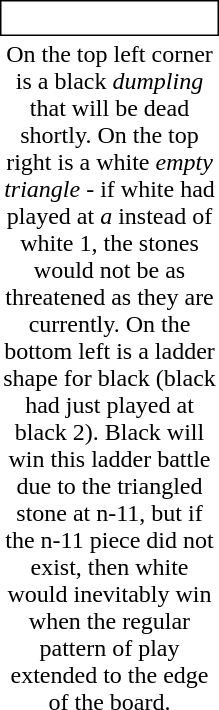<table style="margin:1em;width: 150px; float:right;">
<tr>
<td style="border: solid thin; padding: 2px;"><br></td>
</tr>
<tr>
<td style="text-align:center">On the top left corner is a black <em>dumpling</em> that will be dead shortly. On the top right is a white <em>empty triangle</em> - if white had played at <em>a</em> instead of white 1, the stones would not be as threatened as they are currently. On the bottom left is a ladder shape for black (black had just played at black 2). Black will win this ladder battle due to the triangled stone at n-11, but if the n-11 piece did not exist, then white would inevitably win when the regular pattern of play extended to the edge of the board.</td>
</tr>
</table>
